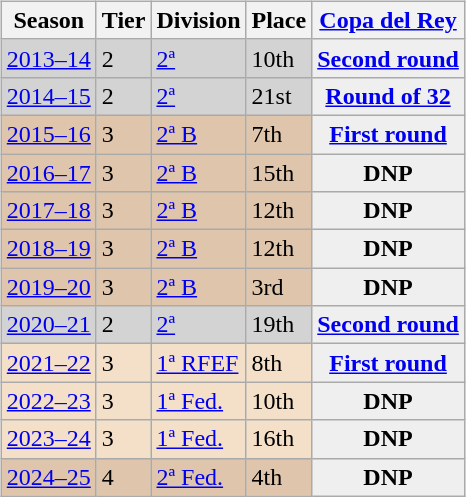<table>
<tr>
<td style="vertical-align:top;"><br><table class="wikitable">
<tr style="background:#f0f6fa;">
<th>Season</th>
<th>Tier</th>
<th>Division</th>
<th>Place</th>
<th><a href='#'>Copa del Rey</a></th>
</tr>
<tr>
<td style="background:#D3D3D3;"><a href='#'>2013–14</a></td>
<td style="background:#D3D3D3;">2</td>
<td style="background:#D3D3D3;"><a href='#'>2ª</a></td>
<td style="background:#D3D3D3;">10th</td>
<th style="background:#efefef;"><a href='#'>Second round</a></th>
</tr>
<tr>
<td style="background:#D3D3D3;"><a href='#'>2014–15</a></td>
<td style="background:#D3D3D3;">2</td>
<td style="background:#D3D3D3;"><a href='#'>2ª</a></td>
<td style="background:#D3D3D3;">21st</td>
<th style="background:#efefef;"><a href='#'>Round of 32</a></th>
</tr>
<tr>
<td style="background:#DEC5AB;"><a href='#'>2015–16</a></td>
<td style="background:#DEC5AB;">3</td>
<td style="background:#DEC5AB;"><a href='#'>2ª B</a></td>
<td style="background:#DEC5AB;">7th</td>
<th style="background:#efefef;"><a href='#'>First round</a></th>
</tr>
<tr>
<td style="background:#DEC5AB;"><a href='#'>2016–17</a></td>
<td style="background:#DEC5AB;">3</td>
<td style="background:#DEC5AB;"><a href='#'>2ª B</a></td>
<td style="background:#DEC5AB;">15th</td>
<th style="background:#efefef;">DNP</th>
</tr>
<tr>
<td style="background:#DEC5AB;"><a href='#'>2017–18</a></td>
<td style="background:#DEC5AB;">3</td>
<td style="background:#DEC5AB;"><a href='#'>2ª B</a></td>
<td style="background:#DEC5AB;">12th</td>
<th style="background:#efefef;">DNP</th>
</tr>
<tr>
<td style="background:#DEC5AB;"><a href='#'>2018–19</a></td>
<td style="background:#DEC5AB;">3</td>
<td style="background:#DEC5AB;"><a href='#'>2ª B</a></td>
<td style="background:#DEC5AB;">12th</td>
<th style="background:#efefef;">DNP</th>
</tr>
<tr>
<td style="background:#DEC5AB;"><a href='#'>2019–20</a></td>
<td style="background:#DEC5AB;">3</td>
<td style="background:#DEC5AB;"><a href='#'>2ª B</a></td>
<td style="background:#DEC5AB;">3rd</td>
<th style="background:#efefef;">DNP</th>
</tr>
<tr>
<td style="background:#D3D3D3;"><a href='#'>2020–21</a></td>
<td style="background:#D3D3D3;">2</td>
<td style="background:#D3D3D3;"><a href='#'>2ª</a></td>
<td style="background:#D3D3D3;">19th</td>
<th style="background:#efefef;"><a href='#'>Second round</a></th>
</tr>
<tr>
<td style="background:#F4DFC8;"><a href='#'>2021–22</a></td>
<td style="background:#F4DFC8;">3</td>
<td style="background:#F4DFC8;"><a href='#'>1ª RFEF</a></td>
<td style="background:#F4DFC8;">8th</td>
<th style="background:#efefef;"><a href='#'>First round</a></th>
</tr>
<tr>
<td style="background:#F4DFC8;"><a href='#'>2022–23</a></td>
<td style="background:#F4DFC8;">3</td>
<td style="background:#F4DFC8;"><a href='#'>1ª Fed.</a></td>
<td style="background:#F4DFC8;">10th</td>
<th style="background:#efefef;">DNP</th>
</tr>
<tr>
<td style="background:#F4DFC8;"><a href='#'>2023–24</a></td>
<td style="background:#F4DFC8;">3</td>
<td style="background:#F4DFC8;"><a href='#'>1ª Fed.</a></td>
<td style="background:#F4DFC8;">16th</td>
<th style="background:#efefef;">DNP</th>
</tr>
<tr>
<td style="background:#DEC5AB;"><a href='#'>2024–25</a></td>
<td style="background:#DEC5AB;">4</td>
<td style="background:#DEC5AB;"><a href='#'>2ª Fed.</a></td>
<td style="background:#DEC5AB;">4th</td>
<th style="background:#efefef;">DNP</th>
</tr>
</table>
</td>
</tr>
</table>
